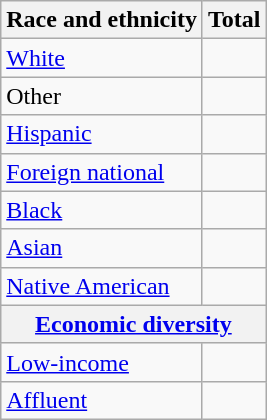<table class="wikitable floatright sortable collapsible"; text-align:right; font-size:80%;">
<tr>
<th>Race and ethnicity</th>
<th colspan="2" data-sort-type=number>Total</th>
</tr>
<tr>
<td><a href='#'>White</a></td>
<td align=right></td>
</tr>
<tr>
<td>Other</td>
<td align=right></td>
</tr>
<tr>
<td><a href='#'>Hispanic</a></td>
<td align=right></td>
</tr>
<tr>
<td><a href='#'>Foreign national</a></td>
<td align=right></td>
</tr>
<tr>
<td><a href='#'>Black</a></td>
<td align=right></td>
</tr>
<tr>
<td><a href='#'>Asian</a></td>
<td align=right></td>
</tr>
<tr>
<td><a href='#'>Native American</a></td>
<td align=right></td>
</tr>
<tr>
<th colspan="4" data-sort-type=number><a href='#'>Economic diversity</a></th>
</tr>
<tr>
<td><a href='#'>Low-income</a></td>
<td align=right></td>
</tr>
<tr>
<td><a href='#'>Affluent</a></td>
<td align=right></td>
</tr>
</table>
